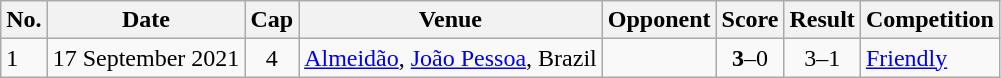<table class="wikitable">
<tr>
<th>No.</th>
<th>Date</th>
<th>Cap</th>
<th>Venue</th>
<th>Opponent</th>
<th>Score</th>
<th>Result</th>
<th>Competition</th>
</tr>
<tr>
<td>1</td>
<td>17 September 2021</td>
<td align=center>4</td>
<td><a href='#'>Almeidão</a>, <a href='#'>João Pessoa</a>, Brazil</td>
<td></td>
<td align=center><strong>3</strong>–0</td>
<td align=center>3–1</td>
<td><a href='#'>Friendly</a></td>
</tr>
</table>
